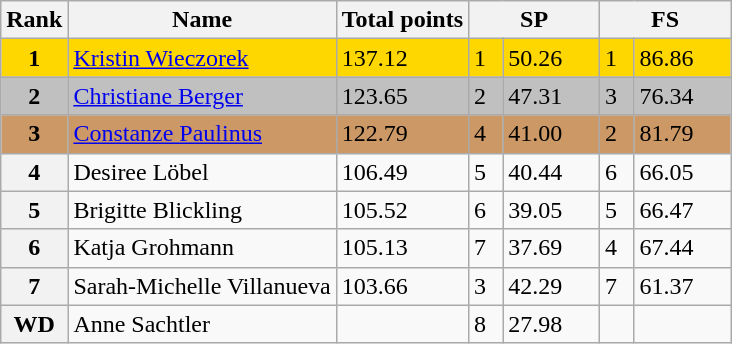<table class="wikitable">
<tr>
<th>Rank</th>
<th>Name</th>
<th>Total points</th>
<th colspan="2" width="80px">SP</th>
<th colspan="2" width="80px">FS</th>
</tr>
<tr bgcolor="gold">
<td align="center"><strong>1</strong></td>
<td><a href='#'>Kristin Wieczorek</a></td>
<td>137.12</td>
<td>1</td>
<td>50.26</td>
<td>1</td>
<td>86.86</td>
</tr>
<tr bgcolor="silver">
<td align="center"><strong>2</strong></td>
<td><a href='#'>Christiane Berger</a></td>
<td>123.65</td>
<td>2</td>
<td>47.31</td>
<td>3</td>
<td>76.34</td>
</tr>
<tr bgcolor="cc9966">
<td align="center"><strong>3</strong></td>
<td><a href='#'>Constanze Paulinus</a></td>
<td>122.79</td>
<td>4</td>
<td>41.00</td>
<td>2</td>
<td>81.79</td>
</tr>
<tr>
<th>4</th>
<td>Desiree Löbel</td>
<td>106.49</td>
<td>5</td>
<td>40.44</td>
<td>6</td>
<td>66.05</td>
</tr>
<tr>
<th>5</th>
<td>Brigitte Blickling</td>
<td>105.52</td>
<td>6</td>
<td>39.05</td>
<td>5</td>
<td>66.47</td>
</tr>
<tr>
<th>6</th>
<td>Katja Grohmann</td>
<td>105.13</td>
<td>7</td>
<td>37.69</td>
<td>4</td>
<td>67.44</td>
</tr>
<tr>
<th>7</th>
<td>Sarah-Michelle Villanueva</td>
<td>103.66</td>
<td>3</td>
<td>42.29</td>
<td>7</td>
<td>61.37</td>
</tr>
<tr>
<th>WD</th>
<td>Anne Sachtler</td>
<td></td>
<td>8</td>
<td>27.98</td>
<td></td>
<td></td>
</tr>
</table>
